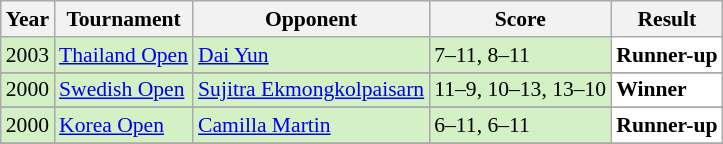<table class="sortable wikitable" style="font-size:90%;">
<tr>
<th>Year</th>
<th>Tournament</th>
<th>Opponent</th>
<th>Score</th>
<th>Result</th>
</tr>
<tr style="background:#D4F1C5">
<td align="center">2003</td>
<td align="left"><a href='#'>Thailand Open</a></td>
<td align="left"> <a href='#'>Dai Yun</a></td>
<td align="left">7–11, 8–11</td>
<td style="text-align:left; background:white"> <strong>Runner-up</strong></td>
</tr>
<tr>
</tr>
<tr style="background:#D4F1C5">
<td align="center">2000</td>
<td align="left"><a href='#'>Swedish Open</a></td>
<td align="left"> <a href='#'>Sujitra Ekmongkolpaisarn</a></td>
<td align="left">11–9, 10–13, 13–10</td>
<td style="text-align:left; background:white"> <strong>Winner</strong></td>
</tr>
<tr>
</tr>
<tr style="background:#D4F1C5">
<td align="center">2000</td>
<td align="left"><a href='#'>Korea Open</a></td>
<td align="left"> <a href='#'>Camilla Martin</a></td>
<td align="left">6–11, 6–11</td>
<td style="text-align:left; background:white"> <strong>Runner-up</strong></td>
</tr>
<tr>
</tr>
</table>
